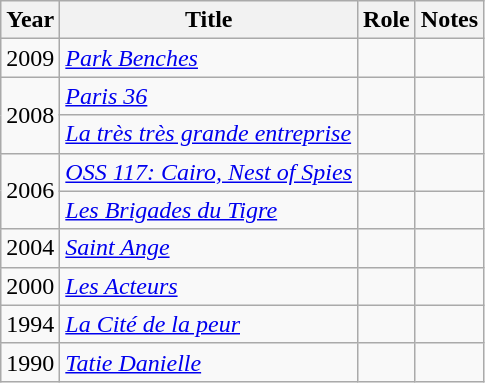<table class="wikitable sortable">
<tr>
<th>Year</th>
<th>Title</th>
<th>Role</th>
<th class="unsortable">Notes</th>
</tr>
<tr>
<td>2009</td>
<td><em><a href='#'>Park Benches</a></em></td>
<td></td>
<td></td>
</tr>
<tr>
<td rowspan=2>2008</td>
<td><em><a href='#'>Paris 36</a></em></td>
<td></td>
<td></td>
</tr>
<tr>
<td><em><a href='#'>La très très grande entreprise</a></em></td>
<td></td>
<td></td>
</tr>
<tr>
<td rowspan=2>2006</td>
<td><em><a href='#'>OSS 117: Cairo, Nest of Spies</a></em></td>
<td></td>
<td></td>
</tr>
<tr>
<td><em><a href='#'>Les Brigades du Tigre</a></em></td>
<td></td>
<td></td>
</tr>
<tr>
<td>2004</td>
<td><em><a href='#'>Saint Ange</a></em></td>
<td></td>
<td></td>
</tr>
<tr>
<td>2000</td>
<td><em><a href='#'>Les Acteurs</a></em></td>
<td></td>
<td></td>
</tr>
<tr>
<td>1994</td>
<td><em><a href='#'>La Cité de la peur</a></em></td>
<td></td>
<td></td>
</tr>
<tr>
<td>1990</td>
<td><em><a href='#'>Tatie Danielle</a></em></td>
<td></td>
<td></td>
</tr>
</table>
